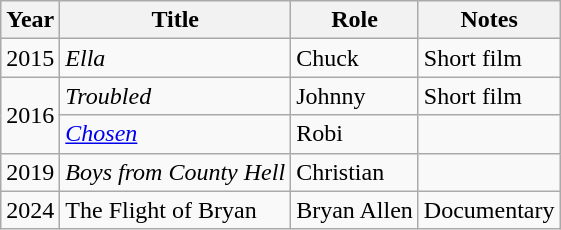<table class="wikitable">
<tr>
<th>Year</th>
<th>Title</th>
<th>Role</th>
<th>Notes</th>
</tr>
<tr>
<td>2015</td>
<td><em>Ella</em></td>
<td>Chuck</td>
<td>Short film</td>
</tr>
<tr>
<td rowspan="2">2016</td>
<td><em>Troubled</em></td>
<td>Johnny</td>
<td>Short film</td>
</tr>
<tr>
<td><em><a href='#'>Chosen</a></em></td>
<td>Robi</td>
<td></td>
</tr>
<tr>
<td>2019</td>
<td><em>Boys from County Hell</em></td>
<td>Christian</td>
<td></td>
</tr>
<tr>
<td>2024</td>
<td>The Flight of Bryan</td>
<td>Bryan Allen</td>
<td>Documentary</td>
</tr>
</table>
